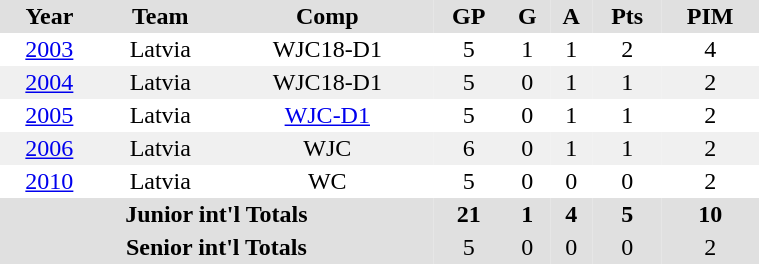<table border="0" cellpadding="2" cellspacing="0" style="width:40%;">
<tr style="text-align:center; background:#e0e0e0;">
<th>Year</th>
<th>Team</th>
<th>Comp</th>
<th>GP</th>
<th>G</th>
<th>A</th>
<th>Pts</th>
<th>PIM</th>
</tr>
<tr style="text-align:center;">
<td><a href='#'>2003</a></td>
<td>Latvia</td>
<td>WJC18-D1</td>
<td>5</td>
<td>1</td>
<td>1</td>
<td>2</td>
<td>4</td>
</tr>
<tr style="text-align:center; background:#f0f0f0;">
<td><a href='#'>2004</a></td>
<td>Latvia</td>
<td>WJC18-D1</td>
<td>5</td>
<td>0</td>
<td>1</td>
<td>1</td>
<td>2</td>
</tr>
<tr style="text-align:center;">
<td><a href='#'>2005</a></td>
<td>Latvia</td>
<td><a href='#'>WJC-D1</a></td>
<td>5</td>
<td>0</td>
<td>1</td>
<td>1</td>
<td>2</td>
</tr>
<tr style="text-align:center; background:#f0f0f0;">
<td><a href='#'>2006</a></td>
<td>Latvia</td>
<td>WJC</td>
<td>6</td>
<td>0</td>
<td>1</td>
<td>1</td>
<td>2</td>
</tr>
<tr style="text-align:center;">
<td><a href='#'>2010</a></td>
<td>Latvia</td>
<td>WC</td>
<td>5</td>
<td>0</td>
<td>0</td>
<td>0</td>
<td>2</td>
</tr>
<tr style="text-align:center; background:#e0e0e0;">
<th colspan="3">Junior int'l Totals</th>
<th style="text-align:center;">21</th>
<th style="text-align:center;">1</th>
<th style="text-align:center;">4</th>
<th style="text-align:center;">5</th>
<th style="text-align:center;">10</th>
</tr>
<tr style="text-align:center; background:#e0e0e0;">
<th colspan="3">Senior int'l Totals</th>
<td style="text-align:center;">5</td>
<td style="text-align:center;">0</td>
<td style="text-align:center;">0</td>
<td style="text-align:center;">0</td>
<td style="text-align:center;">2</td>
</tr>
</table>
